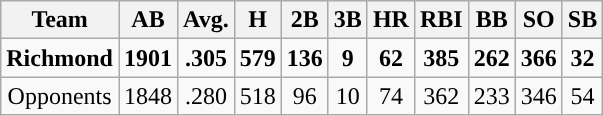<table class="wikitable sortable">
<tr>
<th>Team</th>
<th>AB</th>
<th>Avg.</th>
<th>H</th>
<th>2B</th>
<th>3B</th>
<th>HR</th>
<th>RBI</th>
<th>BB</th>
<th>SO</th>
<th>SB</th>
</tr>
<tr style="text-align:center;">
<td><strong>Richmond</strong></td>
<td><strong>1901</strong></td>
<td><strong>.305</strong></td>
<td><strong>579</strong></td>
<td><strong>136</strong></td>
<td><strong>9</strong></td>
<td><strong>62</strong></td>
<td><strong>385</strong></td>
<td><strong>262</strong></td>
<td><strong>366</strong></td>
<td><strong>32</strong></td>
</tr>
<tr style="text-align:center;">
<td>Opponents</td>
<td>1848</td>
<td>.280</td>
<td>518</td>
<td>96</td>
<td>10</td>
<td>74</td>
<td>362</td>
<td>233</td>
<td>346</td>
<td>54</td>
</tr>
</table>
